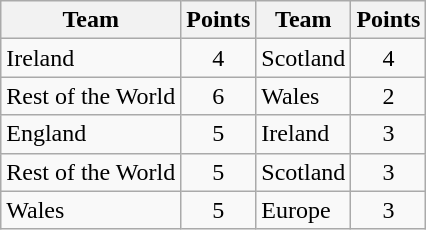<table class="wikitable" style="text-align:center">
<tr>
<th>Team</th>
<th>Points</th>
<th>Team</th>
<th>Points</th>
</tr>
<tr>
<td align=left> Ireland</td>
<td>4</td>
<td align=left> Scotland</td>
<td>4</td>
</tr>
<tr>
<td align=left>Rest of the World</td>
<td>6</td>
<td align=left> Wales</td>
<td>2</td>
</tr>
<tr>
<td align=left> England</td>
<td>5</td>
<td align=left> Ireland</td>
<td>3</td>
</tr>
<tr>
<td align=left>Rest of the World</td>
<td>5</td>
<td align=left> Scotland</td>
<td>3</td>
</tr>
<tr>
<td align=left> Wales</td>
<td>5</td>
<td align=left> Europe</td>
<td>3</td>
</tr>
</table>
